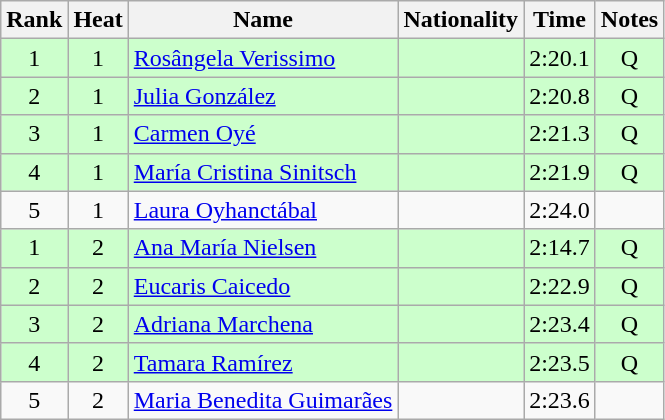<table class="wikitable sortable" style="text-align:center">
<tr>
<th>Rank</th>
<th>Heat</th>
<th>Name</th>
<th>Nationality</th>
<th>Time</th>
<th>Notes</th>
</tr>
<tr bgcolor=ccffcc>
<td>1</td>
<td>1</td>
<td align=left><a href='#'>Rosângela Verissimo</a></td>
<td align=left></td>
<td>2:20.1</td>
<td>Q</td>
</tr>
<tr bgcolor=ccffcc>
<td>2</td>
<td>1</td>
<td align=left><a href='#'>Julia González</a></td>
<td align=left></td>
<td>2:20.8</td>
<td>Q</td>
</tr>
<tr bgcolor=ccffcc>
<td>3</td>
<td>1</td>
<td align=left><a href='#'>Carmen Oyé</a></td>
<td align=left></td>
<td>2:21.3</td>
<td>Q</td>
</tr>
<tr bgcolor=ccffcc>
<td>4</td>
<td>1</td>
<td align=left><a href='#'>María Cristina Sinitsch</a></td>
<td align=left></td>
<td>2:21.9</td>
<td>Q</td>
</tr>
<tr>
<td>5</td>
<td>1</td>
<td align=left><a href='#'>Laura Oyhanctábal</a></td>
<td align=left></td>
<td>2:24.0</td>
<td></td>
</tr>
<tr bgcolor=ccffcc>
<td>1</td>
<td>2</td>
<td align=left><a href='#'>Ana María Nielsen</a></td>
<td align=left></td>
<td>2:14.7</td>
<td>Q</td>
</tr>
<tr bgcolor=ccffcc>
<td>2</td>
<td>2</td>
<td align=left><a href='#'>Eucaris Caicedo</a></td>
<td align=left></td>
<td>2:22.9</td>
<td>Q</td>
</tr>
<tr bgcolor=ccffcc>
<td>3</td>
<td>2</td>
<td align=left><a href='#'>Adriana Marchena</a></td>
<td align=left></td>
<td>2:23.4</td>
<td>Q</td>
</tr>
<tr bgcolor=ccffcc>
<td>4</td>
<td>2</td>
<td align=left><a href='#'>Tamara Ramírez</a></td>
<td align=left></td>
<td>2:23.5</td>
<td>Q</td>
</tr>
<tr>
<td>5</td>
<td>2</td>
<td align=left><a href='#'>Maria Benedita Guimarães</a></td>
<td align=left></td>
<td>2:23.6</td>
<td></td>
</tr>
</table>
